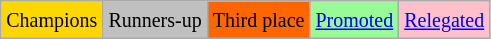<table class="wikitable">
<tr>
<td bgcolor=gold><small>Champions</small></td>
<td bgcolor=silver><small>Runners-up</small></td>
<td bgcolor=ff6600><small>Third place</small></td>
<td bgcolor=palegreen><small><a href='#'>Promoted</a></small></td>
<td bgcolor=pink><small><a href='#'>Relegated</a></small></td>
</tr>
</table>
